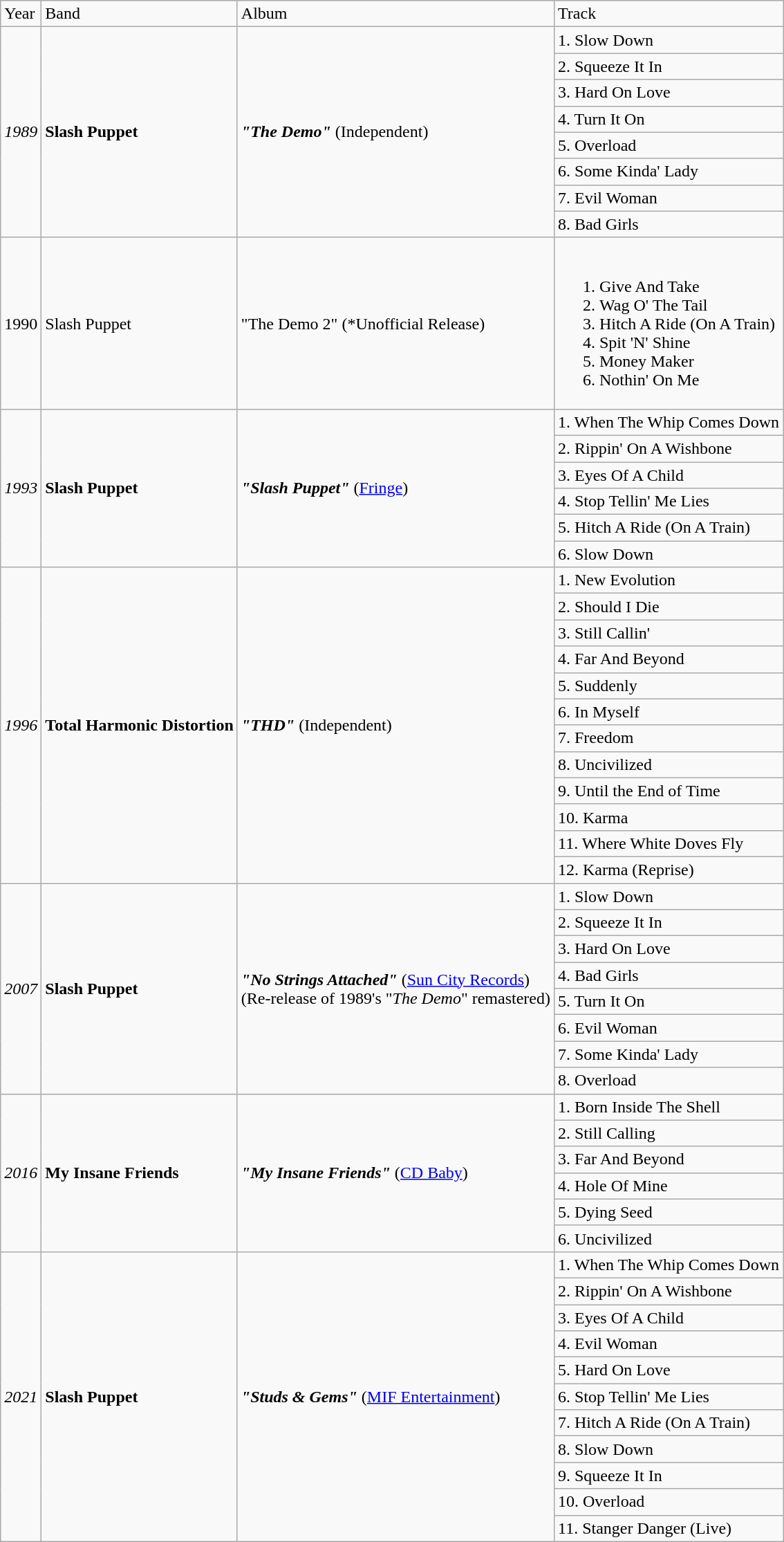<table class="wikitable">
<tr>
<td>Year</td>
<td>Band</td>
<td>Album</td>
<td>Track</td>
</tr>
<tr>
<td rowspan="8"><em>1989</em></td>
<td rowspan="8"><strong>Slash Puppet</strong></td>
<td rowspan="8"><strong><em>"The Demo"</em></strong> (Independent)</td>
<td>1. Slow Down</td>
</tr>
<tr>
<td>2. Squeeze It In</td>
</tr>
<tr>
<td>3. Hard On Love</td>
</tr>
<tr>
<td>4. Turn It On</td>
</tr>
<tr>
<td>5. Overload</td>
</tr>
<tr>
<td>6. Some Kinda' Lady</td>
</tr>
<tr>
<td>7. Evil Woman</td>
</tr>
<tr>
<td>8. Bad Girls</td>
</tr>
<tr>
<td>1990</td>
<td>Slash Puppet</td>
<td>"The Demo 2" (*Unofficial Release)</td>
<td><br><ol><li>Give And Take</li><li>Wag O' The Tail</li><li>Hitch A Ride (On A Train)</li><li>Spit 'N' Shine</li><li>Money Maker</li><li>Nothin' On Me</li></ol></td>
</tr>
<tr>
<td rowspan="6"><em>1993</em></td>
<td rowspan="6"><strong>Slash Puppet</strong></td>
<td rowspan="6"><strong><em>"Slash Puppet"</em></strong> (<a href='#'>Fringe</a>)<br></td>
<td>1.  When The Whip Comes Down</td>
</tr>
<tr>
<td>2. Rippin' On A Wishbone</td>
</tr>
<tr>
<td>3. Eyes Of A Child</td>
</tr>
<tr>
<td>4. Stop Tellin' Me Lies</td>
</tr>
<tr>
<td>5. Hitch A Ride (On A Train)</td>
</tr>
<tr>
<td>6. Slow Down</td>
</tr>
<tr>
<td rowspan="12"><em>1996</em></td>
<td rowspan="12"><strong>Total Harmonic Distortion</strong></td>
<td rowspan="12"><strong><em>"THD"</em></strong> (Independent)<br></td>
<td>1. New Evolution</td>
</tr>
<tr>
<td>2. Should I Die</td>
</tr>
<tr>
<td>3. Still Callin'</td>
</tr>
<tr>
<td>4. Far And Beyond</td>
</tr>
<tr>
<td>5. Suddenly</td>
</tr>
<tr>
<td>6. In Myself</td>
</tr>
<tr>
<td>7. Freedom</td>
</tr>
<tr>
<td>8. Uncivilized</td>
</tr>
<tr>
<td>9. Until the End of Time</td>
</tr>
<tr>
<td>10. Karma</td>
</tr>
<tr>
<td>11. Where White Doves Fly</td>
</tr>
<tr>
<td>12. Karma (Reprise)</td>
</tr>
<tr>
<td rowspan="8"><em>2007</em></td>
<td rowspan="8"><strong>Slash Puppet</strong></td>
<td rowspan="8"><strong><em>"No Strings Attached"</em></strong> (<a href='#'>Sun City Records</a>)<br>(Re-release of 1989's "<em>The Demo</em>" remastered)</td>
<td>1. Slow Down</td>
</tr>
<tr>
<td>2. Squeeze It In</td>
</tr>
<tr>
<td>3. Hard On Love</td>
</tr>
<tr>
<td>4. Bad Girls</td>
</tr>
<tr>
<td>5. Turn It On</td>
</tr>
<tr>
<td>6. Evil Woman</td>
</tr>
<tr>
<td>7. Some Kinda' Lady</td>
</tr>
<tr>
<td>8. Overload</td>
</tr>
<tr>
<td rowspan="6"><em>2016</em></td>
<td rowspan="6"><strong>My Insane Friends</strong></td>
<td rowspan="6"><strong><em>"My Insane Friends"</em></strong> (<a href='#'>CD Baby</a>)<br></td>
<td>1. Born Inside The Shell</td>
</tr>
<tr>
<td>2. Still Calling</td>
</tr>
<tr>
<td>3. Far And Beyond</td>
</tr>
<tr>
<td>4. Hole Of Mine</td>
</tr>
<tr>
<td>5. Dying Seed</td>
</tr>
<tr>
<td>6. Uncivilized</td>
</tr>
<tr>
<td rowspan="11"><em>2021</em></td>
<td rowspan="13"><strong>Slash Puppet</strong></td>
<td rowspan="11"><strong><em>"Studs & Gems"</em></strong> (<a href='#'>MIF Entertainment</a>)</td>
<td>1. When The Whip Comes Down</td>
</tr>
<tr>
<td>2. Rippin' On A Wishbone</td>
</tr>
<tr>
<td>3. Eyes Of A Child</td>
</tr>
<tr>
<td>4. Evil Woman</td>
</tr>
<tr>
<td>5. Hard On Love</td>
</tr>
<tr>
<td>6. Stop Tellin' Me Lies</td>
</tr>
<tr>
<td>7. Hitch A Ride (On A Train)</td>
</tr>
<tr>
<td>8. Slow Down</td>
</tr>
<tr>
<td>9. Squeeze It In</td>
</tr>
<tr>
<td>10. Overload</td>
</tr>
<tr>
<td>11. Stanger Danger (Live)</td>
</tr>
</table>
